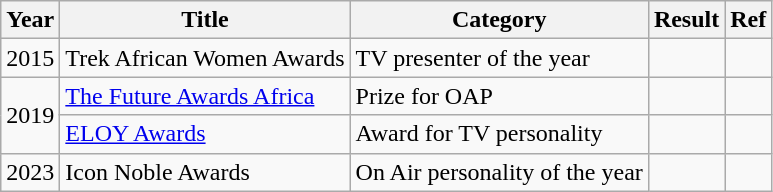<table class="wikitable">
<tr>
<th>Year</th>
<th>Title</th>
<th>Category</th>
<th>Result</th>
<th>Ref</th>
</tr>
<tr>
<td>2015</td>
<td>Trek African Women Awards</td>
<td>TV presenter of the year</td>
<td></td>
<td></td>
</tr>
<tr>
<td rowspan="2">2019</td>
<td><a href='#'>The Future Awards Africa</a></td>
<td>Prize for OAP</td>
<td></td>
<td></td>
</tr>
<tr>
<td><a href='#'>ELOY Awards</a></td>
<td>Award for TV personality</td>
<td></td>
<td></td>
</tr>
<tr>
<td>2023</td>
<td>Icon Noble Awards</td>
<td>On Air personality of the year</td>
<td></td>
<td></td>
</tr>
</table>
